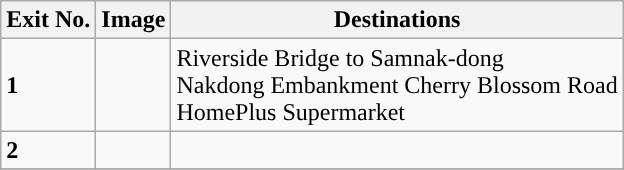<table class="wikitable">
<tr>
<th>Exit No.</th>
<th>Image</th>
<th>Destinations</th>
</tr>
<tr>
<td style="background:#"><strong>1</strong></td>
<td></td>
<td>Riverside Bridge to Samnak-dong <br>Nakdong Embankment Cherry Blossom Road<br>HomePlus Supermarket</td>
</tr>
<tr>
<td style="background:#"><strong>2</strong></td>
<td></td>
<td></td>
</tr>
<tr>
</tr>
</table>
